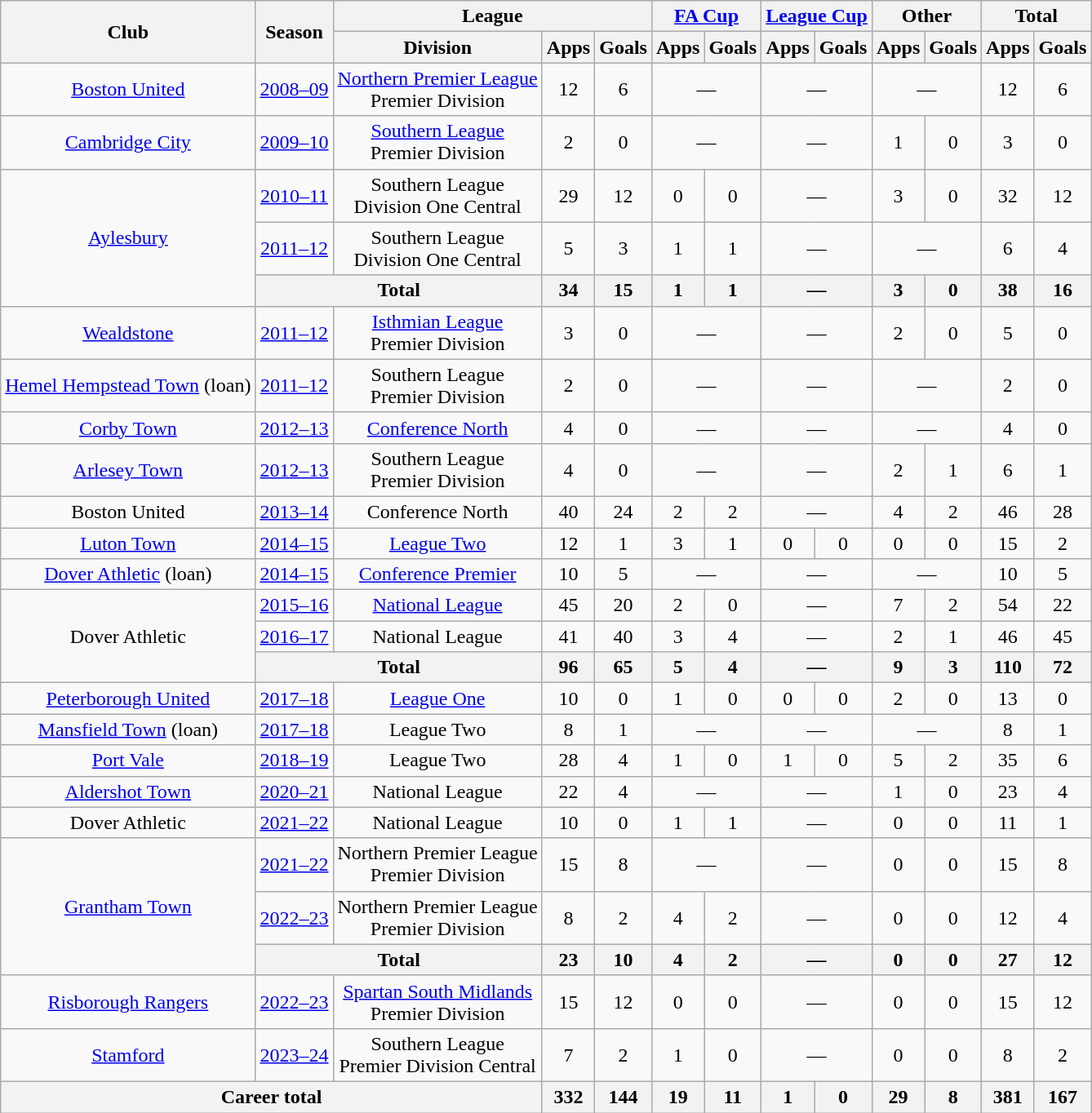<table class=wikitable style=text-align:center>
<tr>
<th rowspan=2>Club</th>
<th rowspan=2>Season</th>
<th colspan=3>League</th>
<th colspan=2><a href='#'>FA Cup</a></th>
<th colspan=2><a href='#'>League Cup</a></th>
<th colspan=2>Other</th>
<th colspan=2>Total</th>
</tr>
<tr>
<th>Division</th>
<th>Apps</th>
<th>Goals</th>
<th>Apps</th>
<th>Goals</th>
<th>Apps</th>
<th>Goals</th>
<th>Apps</th>
<th>Goals</th>
<th>Apps</th>
<th>Goals</th>
</tr>
<tr>
<td><a href='#'>Boston United</a></td>
<td><a href='#'>2008–09</a></td>
<td><a href='#'>Northern Premier League</a><br>Premier Division</td>
<td>12</td>
<td>6</td>
<td colspan=2>—</td>
<td colspan=2>—</td>
<td colspan=2>—</td>
<td>12</td>
<td>6</td>
</tr>
<tr>
<td><a href='#'>Cambridge City</a></td>
<td><a href='#'>2009–10</a></td>
<td><a href='#'>Southern League</a><br>Premier Division</td>
<td>2</td>
<td>0</td>
<td colspan=2>—</td>
<td colspan=2>—</td>
<td>1</td>
<td>0</td>
<td>3</td>
<td>0</td>
</tr>
<tr>
<td rowspan=3><a href='#'>Aylesbury</a></td>
<td><a href='#'>2010–11</a></td>
<td>Southern League<br>Division One Central</td>
<td>29</td>
<td>12</td>
<td>0</td>
<td>0</td>
<td colspan=2>—</td>
<td>3</td>
<td>0</td>
<td>32</td>
<td>12</td>
</tr>
<tr>
<td><a href='#'>2011–12</a></td>
<td>Southern League<br>Division One Central</td>
<td>5</td>
<td>3</td>
<td>1</td>
<td>1</td>
<td colspan=2>—</td>
<td colspan=2>—</td>
<td>6</td>
<td>4</td>
</tr>
<tr>
<th colspan=2>Total</th>
<th>34</th>
<th>15</th>
<th>1</th>
<th>1</th>
<th colspan=2>—</th>
<th>3</th>
<th>0</th>
<th>38</th>
<th>16</th>
</tr>
<tr>
<td><a href='#'>Wealdstone</a></td>
<td><a href='#'>2011–12</a></td>
<td><a href='#'>Isthmian League</a><br>Premier Division</td>
<td>3</td>
<td>0</td>
<td colspan=2>—</td>
<td colspan=2>—</td>
<td>2</td>
<td>0</td>
<td>5</td>
<td>0</td>
</tr>
<tr>
<td><a href='#'>Hemel Hempstead Town</a> (loan)</td>
<td><a href='#'>2011–12</a></td>
<td>Southern League<br>Premier Division</td>
<td>2</td>
<td>0</td>
<td colspan=2>—</td>
<td colspan=2>—</td>
<td colspan=2>—</td>
<td>2</td>
<td>0</td>
</tr>
<tr>
<td><a href='#'>Corby Town</a></td>
<td><a href='#'>2012–13</a></td>
<td><a href='#'>Conference North</a></td>
<td>4</td>
<td>0</td>
<td colspan=2>—</td>
<td colspan=2>—</td>
<td colspan=2>—</td>
<td>4</td>
<td>0</td>
</tr>
<tr>
<td><a href='#'>Arlesey Town</a></td>
<td><a href='#'>2012–13</a></td>
<td>Southern League<br>Premier Division</td>
<td>4</td>
<td>0</td>
<td colspan=2>—</td>
<td colspan=2>—</td>
<td>2</td>
<td>1</td>
<td>6</td>
<td>1</td>
</tr>
<tr>
<td>Boston United</td>
<td><a href='#'>2013–14</a></td>
<td>Conference North</td>
<td>40</td>
<td>24</td>
<td>2</td>
<td>2</td>
<td colspan=2>—</td>
<td>4</td>
<td>2</td>
<td>46</td>
<td>28</td>
</tr>
<tr>
<td><a href='#'>Luton Town</a></td>
<td><a href='#'>2014–15</a></td>
<td><a href='#'>League Two</a></td>
<td>12</td>
<td>1</td>
<td>3</td>
<td>1</td>
<td>0</td>
<td>0</td>
<td>0</td>
<td>0</td>
<td>15</td>
<td>2</td>
</tr>
<tr>
<td><a href='#'>Dover Athletic</a> (loan)</td>
<td><a href='#'>2014–15</a></td>
<td><a href='#'>Conference Premier</a></td>
<td>10</td>
<td>5</td>
<td colspan=2>—</td>
<td colspan=2>—</td>
<td colspan=2>—</td>
<td>10</td>
<td>5</td>
</tr>
<tr>
<td rowspan=3>Dover Athletic</td>
<td><a href='#'>2015–16</a></td>
<td><a href='#'>National League</a></td>
<td>45</td>
<td>20</td>
<td>2</td>
<td>0</td>
<td colspan=2>—</td>
<td>7</td>
<td>2</td>
<td>54</td>
<td>22</td>
</tr>
<tr>
<td><a href='#'>2016–17</a></td>
<td>National League</td>
<td>41</td>
<td>40</td>
<td>3</td>
<td>4</td>
<td colspan=2>—</td>
<td>2</td>
<td>1</td>
<td>46</td>
<td>45</td>
</tr>
<tr>
<th colspan=2>Total</th>
<th>96</th>
<th>65</th>
<th>5</th>
<th>4</th>
<th colspan=2>—</th>
<th>9</th>
<th>3</th>
<th>110</th>
<th>72</th>
</tr>
<tr>
<td><a href='#'>Peterborough United</a></td>
<td><a href='#'>2017–18</a></td>
<td><a href='#'>League One</a></td>
<td>10</td>
<td>0</td>
<td>1</td>
<td>0</td>
<td>0</td>
<td>0</td>
<td>2</td>
<td>0</td>
<td>13</td>
<td>0</td>
</tr>
<tr>
<td><a href='#'>Mansfield Town</a> (loan)</td>
<td><a href='#'>2017–18</a></td>
<td>League Two</td>
<td>8</td>
<td>1</td>
<td colspan=2>—</td>
<td colspan=2>—</td>
<td colspan=2>—</td>
<td>8</td>
<td>1</td>
</tr>
<tr>
<td><a href='#'>Port Vale</a></td>
<td><a href='#'>2018–19</a></td>
<td>League Two</td>
<td>28</td>
<td>4</td>
<td>1</td>
<td>0</td>
<td>1</td>
<td>0</td>
<td>5</td>
<td>2</td>
<td>35</td>
<td>6</td>
</tr>
<tr>
<td><a href='#'>Aldershot Town</a></td>
<td><a href='#'>2020–21</a></td>
<td>National League</td>
<td>22</td>
<td>4</td>
<td colspan=2>—</td>
<td colspan=2>—</td>
<td>1</td>
<td>0</td>
<td>23</td>
<td>4</td>
</tr>
<tr>
<td>Dover Athletic</td>
<td><a href='#'>2021–22</a></td>
<td>National League</td>
<td>10</td>
<td>0</td>
<td>1</td>
<td>1</td>
<td colspan=2>—</td>
<td>0</td>
<td>0</td>
<td>11</td>
<td>1</td>
</tr>
<tr>
<td rowspan=3><a href='#'>Grantham Town</a></td>
<td><a href='#'>2021–22</a></td>
<td>Northern Premier League<br>Premier Division</td>
<td>15</td>
<td>8</td>
<td colspan="2">—</td>
<td colspan="2">—</td>
<td>0</td>
<td>0</td>
<td>15</td>
<td>8</td>
</tr>
<tr>
<td><a href='#'>2022–23</a></td>
<td>Northern Premier League<br>Premier Division</td>
<td>8</td>
<td>2</td>
<td>4</td>
<td>2</td>
<td colspan="2">—</td>
<td>0</td>
<td>0</td>
<td>12</td>
<td>4</td>
</tr>
<tr>
<th colspan=2>Total</th>
<th>23</th>
<th>10</th>
<th>4</th>
<th>2</th>
<th colspan=2>—</th>
<th>0</th>
<th>0</th>
<th>27</th>
<th>12</th>
</tr>
<tr>
<td><a href='#'>Risborough Rangers</a></td>
<td><a href='#'>2022–23</a></td>
<td><a href='#'>Spartan South Midlands</a><br>Premier Division</td>
<td>15</td>
<td>12</td>
<td>0</td>
<td>0</td>
<td colspan="2">—</td>
<td>0</td>
<td>0</td>
<td>15</td>
<td>12</td>
</tr>
<tr>
<td><a href='#'>Stamford</a></td>
<td><a href='#'>2023–24</a></td>
<td>Southern League<br>Premier Division Central</td>
<td>7</td>
<td>2</td>
<td>1</td>
<td>0</td>
<td colspan="2">—</td>
<td>0</td>
<td>0</td>
<td>8</td>
<td>2</td>
</tr>
<tr>
<th colspan=3>Career total</th>
<th>332</th>
<th>144</th>
<th>19</th>
<th>11</th>
<th>1</th>
<th>0</th>
<th>29</th>
<th>8</th>
<th>381</th>
<th>167</th>
</tr>
</table>
